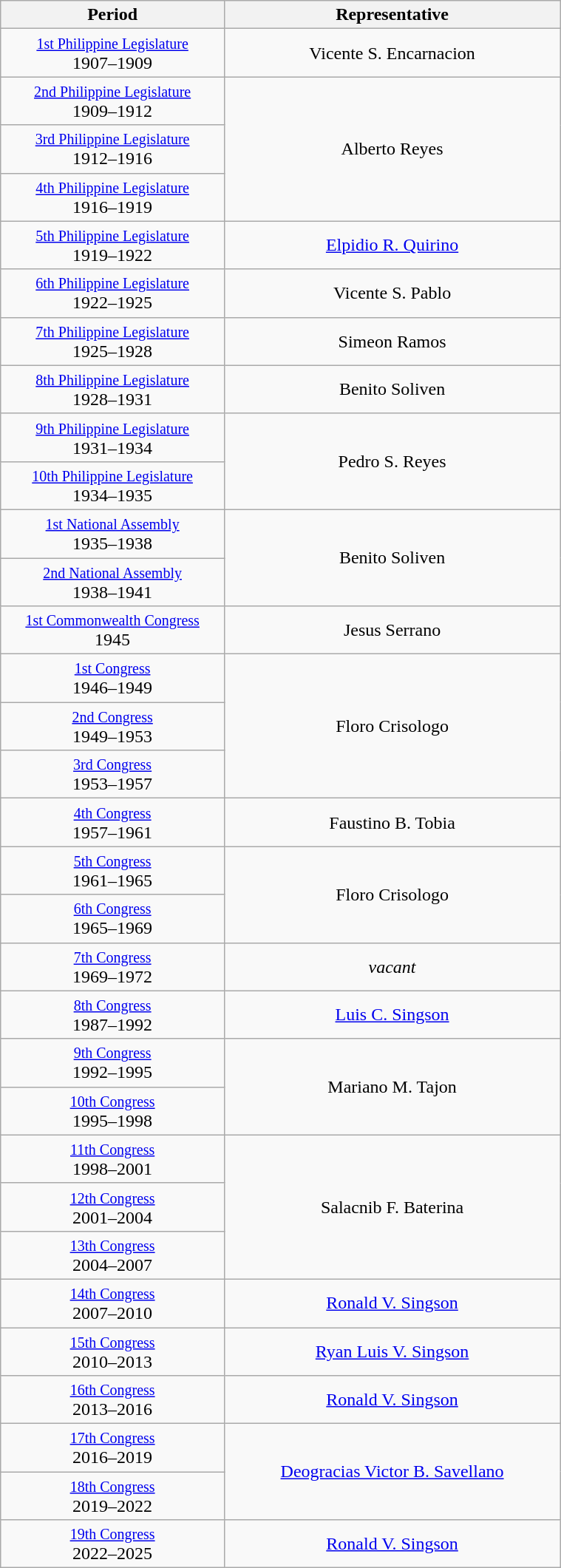<table class="wikitable" style="text-align:center; width:40%;">
<tr>
<th width="40%">Period</th>
<th>Representative</th>
</tr>
<tr>
<td><small><a href='#'>1st Philippine Legislature</a></small><br>1907–1909</td>
<td rowspan="2">Vicente S. Encarnacion</td>
</tr>
<tr>
<td rowspan="2"><small><a href='#'>2nd Philippine Legislature</a></small><br>1909–1912</td>
</tr>
<tr>
<td rowspan="3">Alberto Reyes</td>
</tr>
<tr>
<td><small><a href='#'>3rd Philippine Legislature</a></small><br>1912–1916</td>
</tr>
<tr>
<td><small><a href='#'>4th Philippine Legislature</a></small><br>1916–1919</td>
</tr>
<tr>
<td><small><a href='#'>5th Philippine Legislature</a></small><br>1919–1922</td>
<td><a href='#'>Elpidio R. Quirino</a></td>
</tr>
<tr>
<td><small><a href='#'>6th Philippine Legislature</a></small><br>1922–1925</td>
<td>Vicente S. Pablo</td>
</tr>
<tr>
<td><small><a href='#'>7th Philippine Legislature</a></small><br>1925–1928</td>
<td>Simeon Ramos</td>
</tr>
<tr>
<td><small><a href='#'>8th Philippine Legislature</a></small><br>1928–1931</td>
<td>Benito Soliven</td>
</tr>
<tr>
<td><small><a href='#'>9th Philippine Legislature</a></small><br>1931–1934</td>
<td rowspan="2">Pedro S. Reyes</td>
</tr>
<tr>
<td><small><a href='#'>10th Philippine Legislature</a></small><br>1934–1935</td>
</tr>
<tr>
<td><small><a href='#'>1st National Assembly</a></small><br>1935–1938</td>
<td rowspan="2">Benito Soliven</td>
</tr>
<tr>
<td><small><a href='#'>2nd National Assembly</a></small><br>1938–1941</td>
</tr>
<tr>
<td><small><a href='#'>1st Commonwealth Congress</a></small><br>1945</td>
<td>Jesus Serrano</td>
</tr>
<tr>
<td><small><a href='#'>1st Congress</a></small><br>1946–1949</td>
<td rowspan="3">Floro Crisologo</td>
</tr>
<tr>
<td><small><a href='#'>2nd Congress</a></small><br>1949–1953</td>
</tr>
<tr>
<td><small><a href='#'>3rd Congress</a></small><br>1953–1957</td>
</tr>
<tr>
<td><small><a href='#'>4th Congress</a></small><br>1957–1961</td>
<td>Faustino B. Tobia</td>
</tr>
<tr>
<td><small><a href='#'>5th Congress</a></small><br>1961–1965</td>
<td rowspan="3">Floro Crisologo</td>
</tr>
<tr>
<td><small><a href='#'>6th Congress</a></small><br>1965–1969</td>
</tr>
<tr>
<td rowspan="2"><small><a href='#'>7th Congress</a></small><br>1969–1972</td>
</tr>
<tr>
<td><em>vacant</em></td>
</tr>
<tr>
<td><small><a href='#'>8th Congress</a></small><br>1987–1992</td>
<td><a href='#'>Luis C. Singson</a></td>
</tr>
<tr>
<td><small><a href='#'>9th Congress</a></small><br>1992–1995</td>
<td rowspan="2">Mariano M. Tajon</td>
</tr>
<tr>
<td><small><a href='#'>10th Congress</a></small><br>1995–1998</td>
</tr>
<tr>
<td><small><a href='#'>11th Congress</a></small><br>1998–2001</td>
<td rowspan="3">Salacnib F. Baterina</td>
</tr>
<tr>
<td><small><a href='#'>12th Congress</a></small><br>2001–2004</td>
</tr>
<tr>
<td><small><a href='#'>13th Congress</a></small><br>2004–2007</td>
</tr>
<tr>
<td><small><a href='#'>14th Congress</a></small><br>2007–2010</td>
<td rowspan="2"><a href='#'>Ronald V. Singson</a></td>
</tr>
<tr>
<td rowspan="2"><small><a href='#'>15th Congress</a></small><br>2010–2013</td>
</tr>
<tr>
<td><a href='#'>Ryan Luis V. Singson</a></td>
</tr>
<tr>
<td><small><a href='#'>16th Congress</a></small><br>2013–2016</td>
<td><a href='#'>Ronald V. Singson</a></td>
</tr>
<tr>
<td><small><a href='#'>17th Congress</a></small><br>2016–2019</td>
<td rowspan="2"><a href='#'>Deogracias Victor B. Savellano</a></td>
</tr>
<tr>
<td><small><a href='#'>18th Congress</a></small><br>2019–2022</td>
</tr>
<tr>
<td><small><a href='#'>19th Congress</a></small><br>2022–2025</td>
<td><a href='#'>Ronald V. Singson</a></td>
</tr>
</table>
